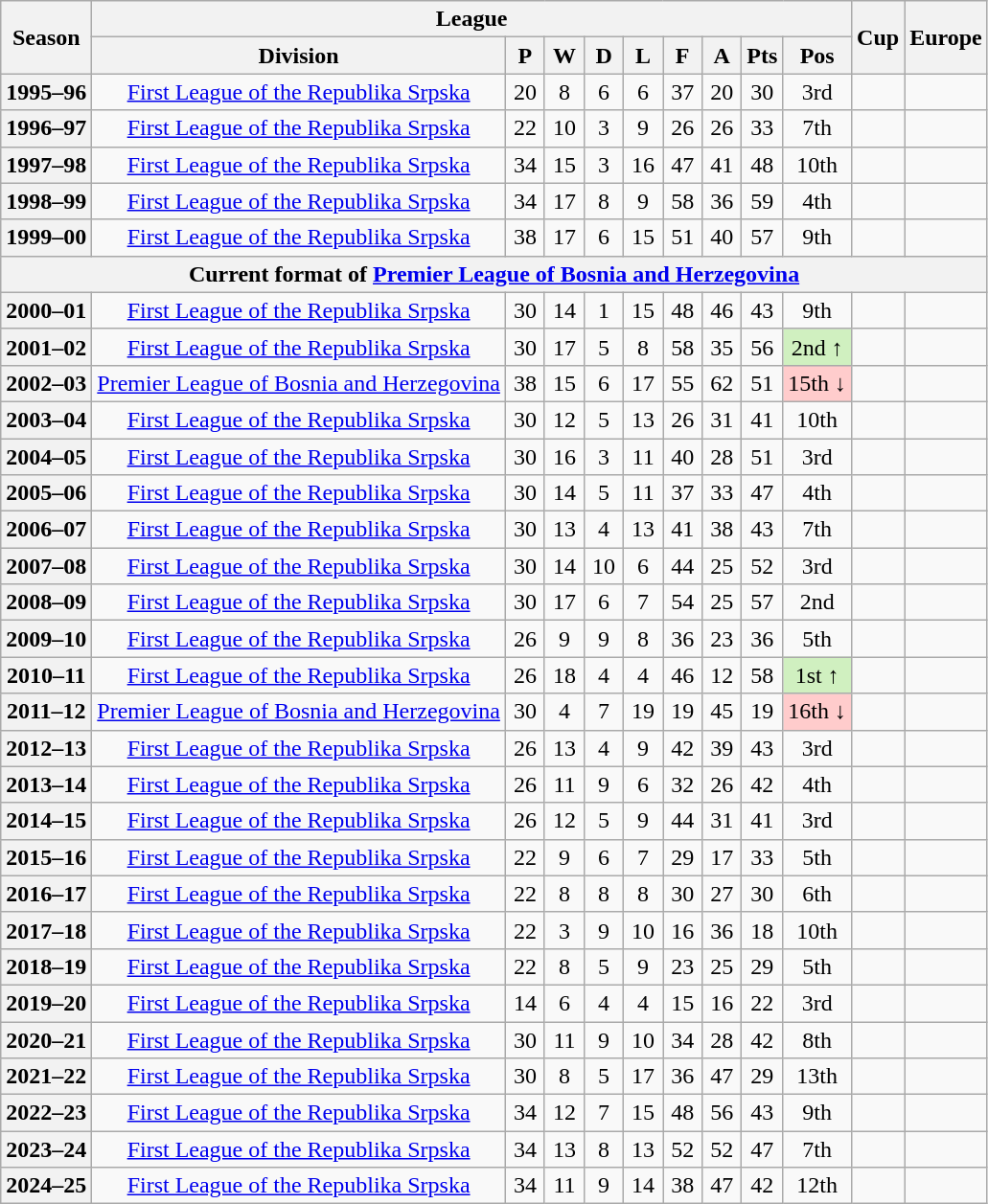<table class="wikitable" style="text-align: center">
<tr>
<th rowspan="2">Season</th>
<th colspan="9">League</th>
<th rowspan="2">Cup</th>
<th rowspan="2">Europe</th>
</tr>
<tr>
<th>Division</th>
<th width="20">P</th>
<th width="20">W</th>
<th width="20">D</th>
<th width="20">L</th>
<th width="20">F</th>
<th width="20">A</th>
<th width="20">Pts</th>
<th>Pos</th>
</tr>
<tr>
<th>1995–96</th>
<td><a href='#'>First League of the Republika Srpska</a></td>
<td>20</td>
<td>8</td>
<td>6</td>
<td>6</td>
<td>37</td>
<td>20</td>
<td>30</td>
<td>3rd</td>
<td></td>
<td></td>
</tr>
<tr>
<th>1996–97</th>
<td><a href='#'>First League of the Republika Srpska</a></td>
<td>22</td>
<td>10</td>
<td>3</td>
<td>9</td>
<td>26</td>
<td>26</td>
<td>33</td>
<td>7th</td>
<td></td>
<td></td>
</tr>
<tr>
<th>1997–98</th>
<td><a href='#'>First League of the Republika Srpska</a></td>
<td>34</td>
<td>15</td>
<td>3</td>
<td>16</td>
<td>47</td>
<td>41</td>
<td>48</td>
<td>10th</td>
<td></td>
<td></td>
</tr>
<tr>
<th>1998–99</th>
<td><a href='#'>First League of the Republika Srpska</a></td>
<td>34</td>
<td>17</td>
<td>8</td>
<td>9</td>
<td>58</td>
<td>36</td>
<td>59</td>
<td>4th</td>
<td></td>
<td></td>
</tr>
<tr>
<th>1999–00</th>
<td><a href='#'>First League of the Republika Srpska</a></td>
<td>38</td>
<td>17</td>
<td>6</td>
<td>15</td>
<td>51</td>
<td>40</td>
<td>57</td>
<td>9th</td>
<td></td>
<td></td>
</tr>
<tr>
<th colspan="15">Current format of <a href='#'>Premier League of Bosnia and Herzegovina</a></th>
</tr>
<tr>
<th>2000–01</th>
<td><a href='#'>First League of the Republika Srpska</a></td>
<td>30</td>
<td>14</td>
<td>1</td>
<td>15</td>
<td>48</td>
<td>46</td>
<td>43</td>
<td>9th</td>
<td></td>
<td></td>
</tr>
<tr>
<th>2001–02</th>
<td><a href='#'>First League of the Republika Srpska</a></td>
<td>30</td>
<td>17</td>
<td>5</td>
<td>8</td>
<td>58</td>
<td>35</td>
<td>56</td>
<td bgcolor=#D0F0C0>2nd ↑</td>
<td></td>
<td></td>
</tr>
<tr>
<th>2002–03</th>
<td><a href='#'>Premier League of Bosnia and Herzegovina</a></td>
<td>38</td>
<td>15</td>
<td>6</td>
<td>17</td>
<td>55</td>
<td>62</td>
<td>51</td>
<td bgcolor=#FFCCCC>15th ↓</td>
<td></td>
<td></td>
</tr>
<tr>
<th>2003–04</th>
<td><a href='#'>First League of the Republika Srpska</a></td>
<td>30</td>
<td>12</td>
<td>5</td>
<td>13</td>
<td>26</td>
<td>31</td>
<td>41</td>
<td>10th</td>
<td></td>
<td></td>
</tr>
<tr>
<th>2004–05</th>
<td><a href='#'>First League of the Republika Srpska</a></td>
<td>30</td>
<td>16</td>
<td>3</td>
<td>11</td>
<td>40</td>
<td>28</td>
<td>51</td>
<td>3rd</td>
<td></td>
<td></td>
</tr>
<tr>
<th>2005–06</th>
<td><a href='#'>First League of the Republika Srpska</a></td>
<td>30</td>
<td>14</td>
<td>5</td>
<td>11</td>
<td>37</td>
<td>33</td>
<td>47</td>
<td>4th</td>
<td></td>
<td></td>
</tr>
<tr>
<th>2006–07</th>
<td><a href='#'>First League of the Republika Srpska</a></td>
<td>30</td>
<td>13</td>
<td>4</td>
<td>13</td>
<td>41</td>
<td>38</td>
<td>43</td>
<td>7th</td>
<td></td>
<td></td>
</tr>
<tr>
<th>2007–08</th>
<td><a href='#'>First League of the Republika Srpska</a></td>
<td>30</td>
<td>14</td>
<td>10</td>
<td>6</td>
<td>44</td>
<td>25</td>
<td>52</td>
<td>3rd</td>
<td></td>
<td></td>
</tr>
<tr>
<th>2008–09</th>
<td><a href='#'>First League of the Republika Srpska</a></td>
<td>30</td>
<td>17</td>
<td>6</td>
<td>7</td>
<td>54</td>
<td>25</td>
<td>57</td>
<td>2nd</td>
<td></td>
<td></td>
</tr>
<tr>
<th>2009–10</th>
<td><a href='#'>First League of the Republika Srpska</a></td>
<td>26</td>
<td>9</td>
<td>9</td>
<td>8</td>
<td>36</td>
<td>23</td>
<td>36</td>
<td>5th</td>
<td></td>
<td></td>
</tr>
<tr>
<th>2010–11</th>
<td><a href='#'>First League of the Republika Srpska</a></td>
<td>26</td>
<td>18</td>
<td>4</td>
<td>4</td>
<td>46</td>
<td>12</td>
<td>58</td>
<td bgcolor=#D0F0C0>1st ↑</td>
<td></td>
<td></td>
</tr>
<tr>
<th>2011–12</th>
<td><a href='#'>Premier League of Bosnia and Herzegovina</a></td>
<td>30</td>
<td>4</td>
<td>7</td>
<td>19</td>
<td>19</td>
<td>45</td>
<td>19</td>
<td bgcolor=#FFCCCC>16th ↓</td>
<td></td>
<td></td>
</tr>
<tr>
<th>2012–13</th>
<td><a href='#'>First League of the Republika Srpska</a></td>
<td>26</td>
<td>13</td>
<td>4</td>
<td>9</td>
<td>42</td>
<td>39</td>
<td>43</td>
<td>3rd</td>
<td></td>
<td></td>
</tr>
<tr>
<th>2013–14</th>
<td><a href='#'>First League of the Republika Srpska</a></td>
<td>26</td>
<td>11</td>
<td>9</td>
<td>6</td>
<td>32</td>
<td>26</td>
<td>42</td>
<td>4th</td>
<td></td>
<td></td>
</tr>
<tr>
<th>2014–15</th>
<td><a href='#'>First League of the Republika Srpska</a></td>
<td>26</td>
<td>12</td>
<td>5</td>
<td>9</td>
<td>44</td>
<td>31</td>
<td>41</td>
<td>3rd</td>
<td></td>
<td></td>
</tr>
<tr>
<th>2015–16</th>
<td><a href='#'>First League of the Republika Srpska</a></td>
<td>22</td>
<td>9</td>
<td>6</td>
<td>7</td>
<td>29</td>
<td>17</td>
<td>33</td>
<td>5th</td>
<td></td>
<td></td>
</tr>
<tr>
<th>2016–17</th>
<td><a href='#'>First League of the Republika Srpska</a></td>
<td>22</td>
<td>8</td>
<td>8</td>
<td>8</td>
<td>30</td>
<td>27</td>
<td>30</td>
<td>6th</td>
<td></td>
<td></td>
</tr>
<tr>
<th>2017–18</th>
<td><a href='#'>First League of the Republika Srpska</a></td>
<td>22</td>
<td>3</td>
<td>9</td>
<td>10</td>
<td>16</td>
<td>36</td>
<td>18</td>
<td>10th</td>
<td></td>
<td></td>
</tr>
<tr>
<th>2018–19</th>
<td><a href='#'>First League of the Republika Srpska</a></td>
<td>22</td>
<td>8</td>
<td>5</td>
<td>9</td>
<td>23</td>
<td>25</td>
<td>29</td>
<td>5th</td>
<td></td>
<td></td>
</tr>
<tr>
<th>2019–20</th>
<td><a href='#'>First League of the Republika Srpska</a></td>
<td>14</td>
<td>6</td>
<td>4</td>
<td>4</td>
<td>15</td>
<td>16</td>
<td>22</td>
<td>3rd</td>
<td></td>
<td></td>
</tr>
<tr>
<th>2020–21</th>
<td><a href='#'>First League of the Republika Srpska</a></td>
<td>30</td>
<td>11</td>
<td>9</td>
<td>10</td>
<td>34</td>
<td>28</td>
<td>42</td>
<td>8th</td>
<td></td>
<td></td>
</tr>
<tr>
<th>2021–22</th>
<td><a href='#'>First League of the Republika Srpska</a></td>
<td>30</td>
<td>8</td>
<td>5</td>
<td>17</td>
<td>36</td>
<td>47</td>
<td>29</td>
<td>13th</td>
<td></td>
<td></td>
</tr>
<tr>
<th>2022–23</th>
<td><a href='#'>First League of the Republika Srpska</a></td>
<td>34</td>
<td>12</td>
<td>7</td>
<td>15</td>
<td>48</td>
<td>56</td>
<td>43</td>
<td>9th</td>
<td></td>
<td></td>
</tr>
<tr>
<th>2023–24</th>
<td><a href='#'>First League of the Republika Srpska</a></td>
<td>34</td>
<td>13</td>
<td>8</td>
<td>13</td>
<td>52</td>
<td>52</td>
<td>47</td>
<td>7th</td>
<td></td>
<td></td>
</tr>
<tr>
<th>2024–25</th>
<td><a href='#'>First League of the Republika Srpska</a></td>
<td>34</td>
<td>11</td>
<td>9</td>
<td>14</td>
<td>38</td>
<td>47</td>
<td>42</td>
<td>12th</td>
<td></td>
<td></td>
</tr>
</table>
